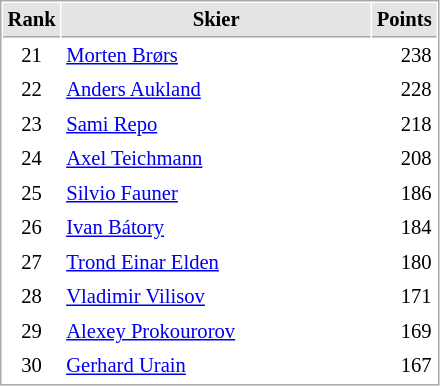<table cellspacing="1" cellpadding="3" style="border:1px solid #AAAAAA;font-size:86%">
<tr style="background-color: #E4E4E4;">
<th style="border-bottom:1px solid #AAAAAA" width=10>Rank</th>
<th style="border-bottom:1px solid #AAAAAA" width=200>Skier</th>
<th style="border-bottom:1px solid #AAAAAA" width=20 align=right>Points</th>
</tr>
<tr>
<td align=center>21</td>
<td> <a href='#'>Morten Brørs</a></td>
<td align=right>238</td>
</tr>
<tr>
<td align=center>22</td>
<td> <a href='#'>Anders Aukland</a></td>
<td align=right>228</td>
</tr>
<tr>
<td align=center>23</td>
<td> <a href='#'>Sami Repo</a></td>
<td align=right>218</td>
</tr>
<tr>
<td align=center>24</td>
<td> <a href='#'>Axel Teichmann</a></td>
<td align=right>208</td>
</tr>
<tr>
<td align=center>25</td>
<td> <a href='#'>Silvio Fauner</a></td>
<td align=right>186</td>
</tr>
<tr>
<td align=center>26</td>
<td> <a href='#'>Ivan Bátory</a></td>
<td align=right>184</td>
</tr>
<tr>
<td align=center>27</td>
<td> <a href='#'>Trond Einar Elden</a></td>
<td align=right>180</td>
</tr>
<tr>
<td align=center>28</td>
<td> <a href='#'>Vladimir Vilisov</a></td>
<td align=right>171</td>
</tr>
<tr>
<td align=center>29</td>
<td> <a href='#'>Alexey Prokourorov</a></td>
<td align=right>169</td>
</tr>
<tr>
<td align=center>30</td>
<td> <a href='#'>Gerhard Urain</a></td>
<td align=right>167</td>
</tr>
</table>
